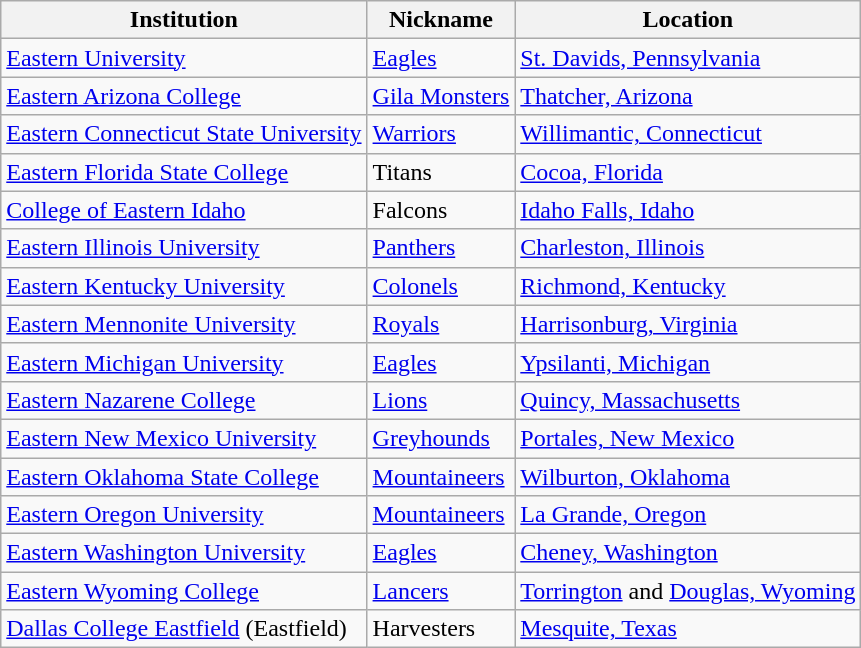<table class="wikitable">
<tr>
<th>Institution</th>
<th>Nickname</th>
<th>Location</th>
</tr>
<tr>
<td><a href='#'>Eastern University</a></td>
<td><a href='#'>Eagles</a></td>
<td><a href='#'>St. Davids, Pennsylvania</a></td>
</tr>
<tr>
<td><a href='#'>Eastern Arizona College</a></td>
<td><a href='#'>Gila Monsters</a></td>
<td><a href='#'>Thatcher, Arizona</a></td>
</tr>
<tr>
<td><a href='#'>Eastern Connecticut State University</a></td>
<td><a href='#'>Warriors</a></td>
<td><a href='#'>Willimantic, Connecticut</a></td>
</tr>
<tr>
<td><a href='#'>Eastern Florida State College</a></td>
<td>Titans</td>
<td><a href='#'>Cocoa, Florida</a></td>
</tr>
<tr>
<td><a href='#'>College of Eastern Idaho</a></td>
<td>Falcons</td>
<td><a href='#'>Idaho Falls, Idaho</a></td>
</tr>
<tr>
<td><a href='#'>Eastern Illinois University</a></td>
<td><a href='#'>Panthers</a></td>
<td><a href='#'>Charleston, Illinois</a></td>
</tr>
<tr>
<td><a href='#'>Eastern Kentucky University</a></td>
<td><a href='#'>Colonels</a></td>
<td><a href='#'>Richmond, Kentucky</a></td>
</tr>
<tr>
<td><a href='#'>Eastern Mennonite University</a></td>
<td><a href='#'>Royals</a></td>
<td><a href='#'>Harrisonburg, Virginia</a></td>
</tr>
<tr>
<td><a href='#'>Eastern Michigan University</a></td>
<td><a href='#'>Eagles</a></td>
<td><a href='#'>Ypsilanti, Michigan</a></td>
</tr>
<tr>
<td><a href='#'>Eastern Nazarene College</a></td>
<td><a href='#'>Lions</a></td>
<td><a href='#'>Quincy, Massachusetts</a></td>
</tr>
<tr>
<td><a href='#'>Eastern New Mexico University</a></td>
<td><a href='#'>Greyhounds</a></td>
<td><a href='#'>Portales, New Mexico</a></td>
</tr>
<tr>
<td><a href='#'>Eastern Oklahoma State College</a></td>
<td><a href='#'>Mountaineers</a></td>
<td><a href='#'>Wilburton, Oklahoma</a></td>
</tr>
<tr>
<td><a href='#'>Eastern Oregon University</a></td>
<td><a href='#'>Mountaineers</a></td>
<td><a href='#'>La Grande, Oregon</a></td>
</tr>
<tr>
<td><a href='#'>Eastern Washington University</a></td>
<td><a href='#'>Eagles</a></td>
<td><a href='#'>Cheney, Washington</a></td>
</tr>
<tr>
<td><a href='#'>Eastern Wyoming College</a></td>
<td><a href='#'>Lancers</a></td>
<td><a href='#'>Torrington</a> and <a href='#'>Douglas, Wyoming</a></td>
</tr>
<tr>
<td><a href='#'>Dallas College Eastfield</a> (Eastfield)</td>
<td>Harvesters</td>
<td><a href='#'>Mesquite, Texas</a></td>
</tr>
</table>
